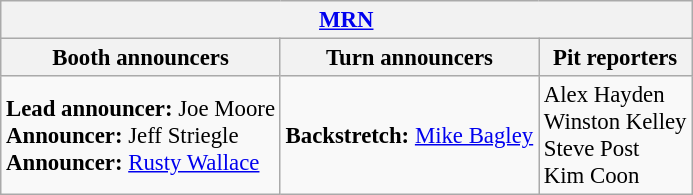<table class="wikitable" style="font-size: 95%;">
<tr>
<th colspan="3"><a href='#'>MRN</a></th>
</tr>
<tr>
<th>Booth announcers</th>
<th>Turn announcers</th>
<th>Pit reporters</th>
</tr>
<tr>
<td><strong>Lead announcer:</strong> Joe Moore<br><strong>Announcer:</strong> Jeff Striegle<br><strong>Announcer:</strong> <a href='#'>Rusty Wallace</a></td>
<td><strong>Backstretch:</strong> <a href='#'>Mike Bagley</a></td>
<td>Alex Hayden<br>Winston Kelley<br>Steve Post<br>Kim Coon</td>
</tr>
</table>
